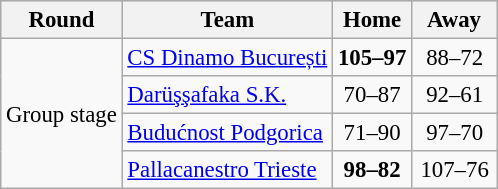<table class="wikitable" style="text-align: left; font-size:95%">
<tr bgcolor="#ccccff">
<th>Round</th>
<th>Team</th>
<th>Home</th>
<th>  Away  </th>
</tr>
<tr>
<td rowspan=4>Group stage</td>
<td> <a href='#'>CS Dinamo București</a></td>
<td style="text-align:center;"><strong>105–97</strong></td>
<td style="text-align:center;">88–72</td>
</tr>
<tr>
<td> <a href='#'>Darüşşafaka S.K.</a></td>
<td style="text-align:center;">70–87</td>
<td style="text-align:center;">92–61</td>
</tr>
<tr>
<td> <a href='#'>Budućnost Podgorica</a></td>
<td style="text-align:center;">71–90</td>
<td style="text-align:center;">97–70</td>
</tr>
<tr>
<td> <a href='#'>Pallacanestro Trieste</a></td>
<td style="text-align:center;"><strong>98–82</strong></td>
<td style="text-align:center;">107–76</td>
</tr>
</table>
